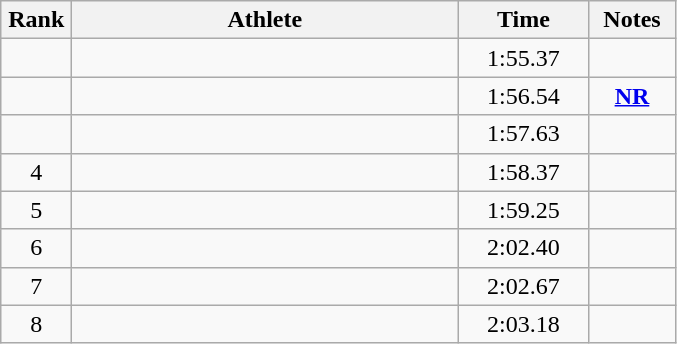<table class="wikitable" style="text-align:center">
<tr>
<th width=40>Rank</th>
<th width=250>Athlete</th>
<th width=80>Time</th>
<th width=50>Notes</th>
</tr>
<tr>
<td></td>
<td align=left></td>
<td>1:55.37</td>
<td></td>
</tr>
<tr>
<td></td>
<td align=left></td>
<td>1:56.54</td>
<td><strong><a href='#'>NR</a></strong></td>
</tr>
<tr>
<td></td>
<td align=left></td>
<td>1:57.63</td>
<td></td>
</tr>
<tr>
<td>4</td>
<td align=left></td>
<td>1:58.37</td>
<td></td>
</tr>
<tr>
<td>5</td>
<td align=left></td>
<td>1:59.25</td>
<td></td>
</tr>
<tr>
<td>6</td>
<td align=left></td>
<td>2:02.40</td>
<td></td>
</tr>
<tr>
<td>7</td>
<td align=left></td>
<td>2:02.67</td>
<td></td>
</tr>
<tr>
<td>8</td>
<td align=left></td>
<td>2:03.18</td>
<td></td>
</tr>
</table>
